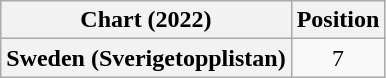<table class="wikitable plainrowheaders" style="text-align:center">
<tr>
<th scope="col">Chart (2022)</th>
<th scope="col">Position</th>
</tr>
<tr>
<th scope="row">Sweden (Sverigetopplistan)</th>
<td>7</td>
</tr>
</table>
